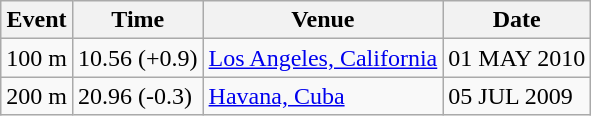<table class="wikitable">
<tr>
<th>Event</th>
<th>Time</th>
<th>Venue</th>
<th>Date</th>
</tr>
<tr>
<td>100 m</td>
<td>10.56 (+0.9)</td>
<td><a href='#'>Los Angeles, California</a></td>
<td>01 MAY 2010</td>
</tr>
<tr>
<td>200 m</td>
<td>20.96 (-0.3)</td>
<td><a href='#'>Havana, Cuba</a></td>
<td>05 JUL 2009</td>
</tr>
</table>
